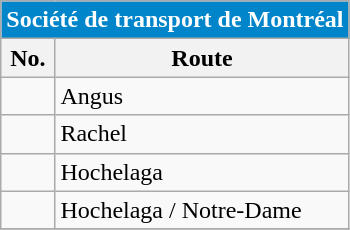<table align=center class="wikitable">
<tr>
<th style="background: #0085CA; font-size:100%; color:#FFFFFF;"colspan="4">Société de transport de Montréal</th>
</tr>
<tr>
<th>No.</th>
<th>Route</th>
</tr>
<tr>
<td></td>
<td>Angus</td>
</tr>
<tr>
<td></td>
<td>Rachel</td>
</tr>
<tr>
<td></td>
<td>Hochelaga</td>
</tr>
<tr>
<td {{Avoid wrap> </td>
<td>Hochelaga / Notre-Dame</td>
</tr>
<tr>
</tr>
</table>
